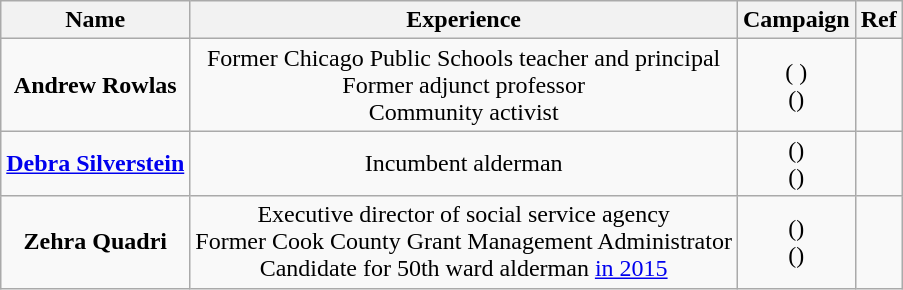<table class="wikitable" style="text-align:center">
<tr>
<th>Name</th>
<th>Experience</th>
<th>Campaign</th>
<th>Ref</th>
</tr>
<tr>
<td><strong>Andrew Rowlas</strong></td>
<td>Former Chicago Public Schools teacher and principal<br>Former adjunct professor<br>Community activist</td>
<td>( )<br>()</td>
<td></td>
</tr>
<tr>
<td><strong><a href='#'>Debra Silverstein</a></strong></td>
<td>Incumbent alderman</td>
<td>()<br>()</td>
<td></td>
</tr>
<tr>
<td><strong>Zehra Quadri</strong></td>
<td>Executive director of social service agency<br>Former Cook County Grant Management Administrator<br>Candidate for 50th ward alderman <a href='#'>in 2015</a></td>
<td>()<br>()</td>
<td></td>
</tr>
</table>
